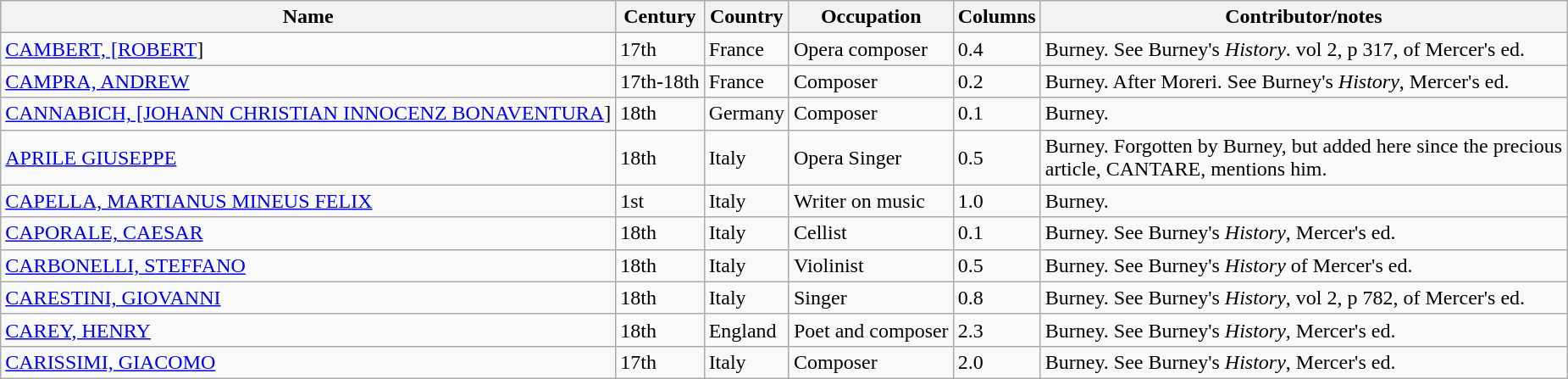<table class="wikitable">
<tr>
<th>Name</th>
<th>Century</th>
<th>Country</th>
<th>Occupation</th>
<th>Columns</th>
<th>Contributor/notes</th>
</tr>
<tr>
<td><a href='#'>CAMBERT, [ROBERT</a>]</td>
<td>17th</td>
<td>France</td>
<td>Opera composer</td>
<td>0.4</td>
<td>Burney. See Burney's <em>History</em>. vol 2, p 317, of Mercer's ed.</td>
</tr>
<tr>
<td><a href='#'>CAMPRA, ANDREW</a></td>
<td>17th-18th</td>
<td>France</td>
<td>Composer</td>
<td>0.2</td>
<td>Burney. After Moreri. See Burney's <em>History</em>, Mercer's ed.</td>
</tr>
<tr>
<td><a href='#'>CANNABICH, [JOHANN CHRISTIAN INNOCENZ BONAVENTURA</a>]</td>
<td>18th</td>
<td>Germany</td>
<td>Composer</td>
<td>0.1</td>
<td>Burney.</td>
</tr>
<tr>
<td><a href='#'>APRILE GIUSEPPE</a></td>
<td>18th</td>
<td>Italy</td>
<td>Opera Singer</td>
<td>0.5</td>
<td>Burney. Forgotten by Burney, but added here since the precious<br>article, CANTARE, mentions him.</td>
</tr>
<tr>
<td><a href='#'>CAPELLA, MARTIANUS MINEUS FELIX</a></td>
<td>1st</td>
<td>Italy</td>
<td>Writer on music</td>
<td>1.0</td>
<td>Burney.</td>
</tr>
<tr>
<td><a href='#'>CAPORALE, CAESAR</a></td>
<td>18th</td>
<td>Italy</td>
<td>Cellist</td>
<td>0.1</td>
<td>Burney. See Burney's <em>History</em>, Mercer's ed.</td>
</tr>
<tr>
<td><a href='#'>CARBONELLI, STEFFANO</a></td>
<td>18th</td>
<td>Italy</td>
<td>Violinist</td>
<td>0.5</td>
<td>Burney. See Burney's <em>History</em> of Mercer's ed.</td>
</tr>
<tr>
<td><a href='#'>CARESTINI, GIOVANNI</a></td>
<td>18th</td>
<td>Italy</td>
<td>Singer</td>
<td>0.8</td>
<td>Burney. See Burney's <em>History</em>, vol 2, p 782, of Mercer's ed.</td>
</tr>
<tr>
<td><a href='#'>CAREY, HENRY</a></td>
<td>18th</td>
<td>England</td>
<td>Poet and composer</td>
<td>2.3</td>
<td>Burney. See Burney's <em>History</em>, Mercer's ed.</td>
</tr>
<tr>
<td><a href='#'>CARISSIMI, GIACOMO</a></td>
<td>17th</td>
<td>Italy</td>
<td>Composer</td>
<td>2.0</td>
<td>Burney. See Burney's <em>History</em>,  Mercer's ed.</td>
</tr>
</table>
